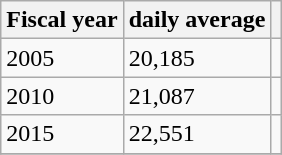<table class="wikitable">
<tr>
<th>Fiscal year</th>
<th>daily average</th>
<th></th>
</tr>
<tr>
<td>2005</td>
<td>20,185</td>
<td></td>
</tr>
<tr>
<td>2010</td>
<td>21,087</td>
<td></td>
</tr>
<tr>
<td>2015</td>
<td>22,551</td>
<td></td>
</tr>
<tr>
</tr>
</table>
